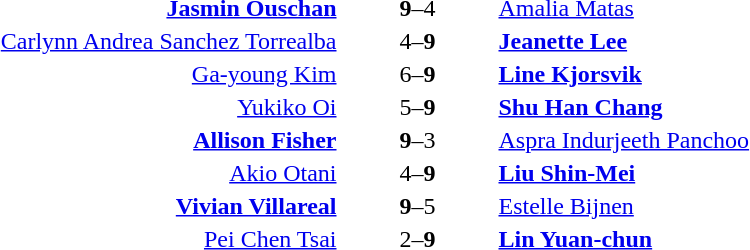<table>
<tr>
<th width=350></th>
<th width=100></th>
<th width=350></th>
</tr>
<tr>
<td align=right><strong><a href='#'>Jasmin Ouschan</a></strong> </td>
<td align=center><strong>9</strong>–4</td>
<td> <a href='#'>Amalia Matas</a></td>
</tr>
<tr>
<td align=right><a href='#'>Carlynn Andrea Sanchez Torrealba</a> </td>
<td align=center>4–<strong>9</strong></td>
<td> <strong><a href='#'>Jeanette Lee</a></strong></td>
</tr>
<tr>
<td align=right><a href='#'>Ga-young Kim</a> </td>
<td align=center>6–<strong>9</strong></td>
<td> <strong><a href='#'>Line Kjorsvik</a></strong></td>
</tr>
<tr>
<td align=right><a href='#'>Yukiko Oi</a> </td>
<td align=center>5–<strong>9</strong></td>
<td> <strong><a href='#'>Shu Han Chang</a></strong></td>
</tr>
<tr>
<td align=right><strong><a href='#'>Allison Fisher</a></strong> </td>
<td align=center><strong>9</strong>–3</td>
<td> <a href='#'>Aspra Indurjeeth Panchoo</a></td>
</tr>
<tr>
<td align=right><a href='#'>Akio Otani</a> </td>
<td align=center>4–<strong>9</strong></td>
<td> <strong><a href='#'>Liu Shin-Mei</a></strong></td>
</tr>
<tr>
<td align=right><strong><a href='#'>Vivian Villareal</a></strong> </td>
<td align=center><strong>9</strong>–5</td>
<td> <a href='#'>Estelle Bijnen</a></td>
</tr>
<tr>
<td align=right><a href='#'>Pei Chen Tsai</a> </td>
<td align=center>2–<strong>9</strong></td>
<td> <strong><a href='#'>Lin Yuan-chun</a></strong></td>
</tr>
</table>
